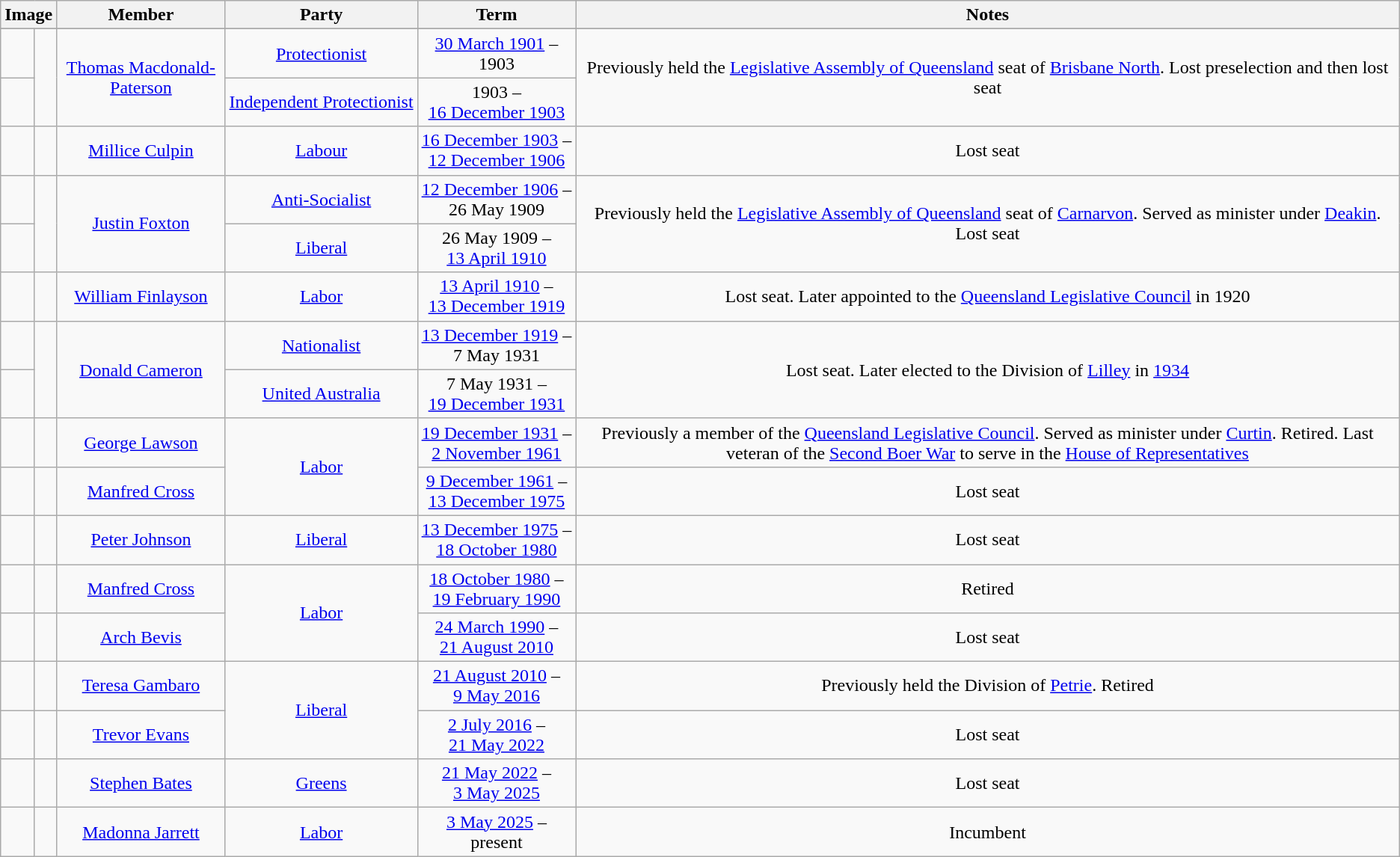<table class=wikitable style="text-align:center">
<tr>
<th colspan=2>Image</th>
<th>Member</th>
<th>Party</th>
<th>Term</th>
<th>Notes</th>
</tr>
<tr>
</tr>
<tr>
<td> </td>
<td rowspan=2></td>
<td rowspan=2><a href='#'>Thomas Macdonald-Paterson</a><br></td>
<td><a href='#'>Protectionist</a></td>
<td nowrap><a href='#'>30 March 1901</a> –<br>1903</td>
<td rowspan=2>Previously held the <a href='#'>Legislative Assembly of Queensland</a> seat of <a href='#'>Brisbane North</a>. Lost preselection and then lost seat</td>
</tr>
<tr>
<td> </td>
<td nowrap><a href='#'>Independent Protectionist</a></td>
<td nowrap>1903 –<br><a href='#'>16 December 1903</a></td>
</tr>
<tr>
<td> </td>
<td></td>
<td><a href='#'>Millice Culpin</a><br></td>
<td><a href='#'>Labour</a></td>
<td nowrap><a href='#'>16 December 1903</a> –<br><a href='#'>12 December 1906</a></td>
<td>Lost seat</td>
</tr>
<tr>
<td> </td>
<td rowspan=2></td>
<td rowspan=2><a href='#'>Justin Foxton</a><br></td>
<td><a href='#'>Anti-Socialist</a></td>
<td nowrap><a href='#'>12 December 1906</a> –<br>26 May 1909</td>
<td rowspan=2>Previously held the <a href='#'>Legislative Assembly of Queensland</a> seat of <a href='#'>Carnarvon</a>. Served as minister under <a href='#'>Deakin</a>. Lost seat</td>
</tr>
<tr>
<td> </td>
<td nowrap><a href='#'>Liberal</a></td>
<td nowrap>26 May 1909 –<br><a href='#'>13 April 1910</a></td>
</tr>
<tr>
<td> </td>
<td></td>
<td><a href='#'>William Finlayson</a><br></td>
<td><a href='#'>Labor</a></td>
<td nowrap><a href='#'>13 April 1910</a> –<br><a href='#'>13 December 1919</a></td>
<td>Lost seat. Later appointed to the <a href='#'>Queensland Legislative Council</a> in 1920</td>
</tr>
<tr>
<td> </td>
<td rowspan=2></td>
<td rowspan=2><a href='#'>Donald Cameron</a><br></td>
<td><a href='#'>Nationalist</a></td>
<td nowrap><a href='#'>13 December 1919</a> –<br>7 May 1931</td>
<td rowspan=2>Lost seat. Later elected to the Division of <a href='#'>Lilley</a> in <a href='#'>1934</a></td>
</tr>
<tr>
<td> </td>
<td nowrap><a href='#'>United Australia</a></td>
<td nowrap>7 May 1931 –<br><a href='#'>19 December 1931</a></td>
</tr>
<tr>
<td> </td>
<td></td>
<td><a href='#'>George Lawson</a><br></td>
<td rowspan="2"><a href='#'>Labor</a></td>
<td nowrap><a href='#'>19 December 1931</a> –<br><a href='#'>2 November 1961</a></td>
<td>Previously a member of the <a href='#'>Queensland Legislative Council</a>. Served as minister under <a href='#'>Curtin</a>. Retired. Last veteran of the <a href='#'>Second Boer War</a> to serve in the <a href='#'>House of Representatives</a></td>
</tr>
<tr>
<td> </td>
<td></td>
<td><a href='#'>Manfred Cross</a><br></td>
<td nowrap><a href='#'>9 December 1961</a> –<br><a href='#'>13 December 1975</a></td>
<td>Lost seat</td>
</tr>
<tr>
<td> </td>
<td></td>
<td><a href='#'>Peter Johnson</a><br></td>
<td><a href='#'>Liberal</a></td>
<td nowrap><a href='#'>13 December 1975</a> –<br><a href='#'>18 October 1980</a></td>
<td>Lost seat</td>
</tr>
<tr>
<td> </td>
<td></td>
<td><a href='#'>Manfred Cross</a><br></td>
<td rowspan="2"><a href='#'>Labor</a></td>
<td nowrap><a href='#'>18 October 1980</a> –<br><a href='#'>19 February 1990</a></td>
<td>Retired</td>
</tr>
<tr>
<td> </td>
<td></td>
<td><a href='#'>Arch Bevis</a><br></td>
<td nowrap><a href='#'>24 March 1990</a> –<br><a href='#'>21 August 2010</a></td>
<td>Lost seat</td>
</tr>
<tr>
<td> </td>
<td></td>
<td><a href='#'>Teresa Gambaro</a><br></td>
<td rowspan="2"><a href='#'>Liberal</a></td>
<td nowrap><a href='#'>21 August 2010</a> –<br><a href='#'>9 May 2016</a></td>
<td>Previously held the Division of <a href='#'>Petrie</a>. Retired</td>
</tr>
<tr>
<td> </td>
<td></td>
<td><a href='#'>Trevor Evans</a><br></td>
<td nowrap><a href='#'>2 July 2016</a> –<br><a href='#'>21 May 2022</a></td>
<td>Lost seat</td>
</tr>
<tr>
<td> </td>
<td></td>
<td><a href='#'>Stephen Bates</a><br></td>
<td><a href='#'>Greens</a></td>
<td nowrap><a href='#'>21 May 2022</a> –<br><a href='#'>3 May 2025</a></td>
<td>Lost seat</td>
</tr>
<tr>
<td> </td>
<td></td>
<td><a href='#'>Madonna Jarrett</a><br></td>
<td><a href='#'>Labor</a></td>
<td nowrap><a href='#'>3 May 2025</a> –<br>present</td>
<td>Incumbent</td>
</tr>
</table>
